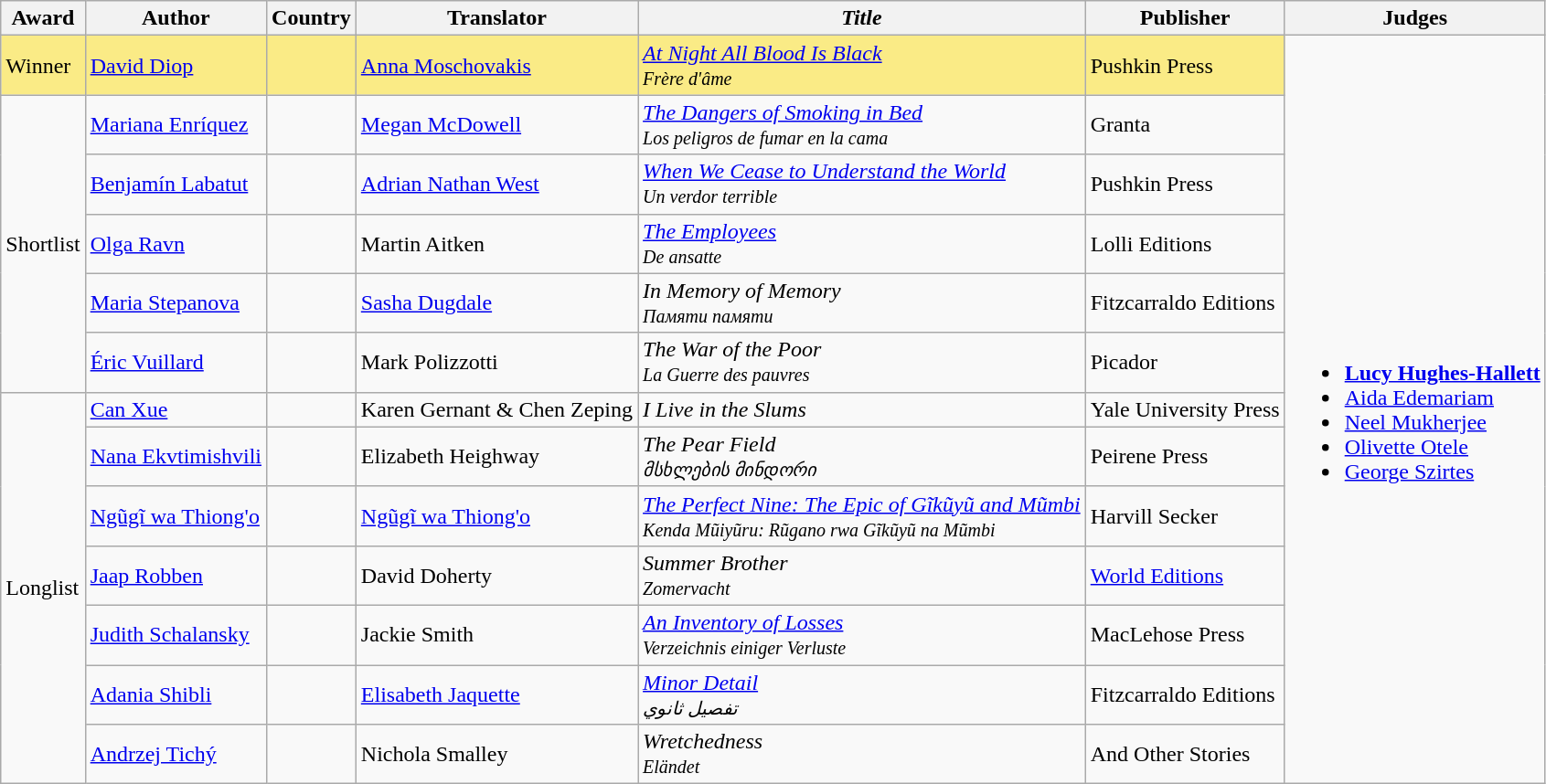<table class="sortable wikitable" width=%100>
<tr>
<th>Award</th>
<th><strong>Author</strong></th>
<th><strong>Country</strong></th>
<th><strong>Translator</strong></th>
<th><em>Title</em></th>
<th><strong>Publisher</strong></th>
<th>Judges</th>
</tr>
<tr>
<td style="background:#FAEB86; color:black">Winner</td>
<td style="background:#FAEB86; color:black"><a href='#'>David Diop</a></td>
<td style="background:#FAEB86; color:black"></td>
<td style="background:#FAEB86; color:black"><a href='#'>Anna Moschovakis</a></td>
<td style="background:#FAEB86; color:black"><em><a href='#'>At Night All Blood Is Black</a></em><br><small><em>Frère d'âme</em></small></td>
<td style="background:#FAEB86; color:black">Pushkin Press</td>
<td rowspan="13"><br><ul><li><strong><a href='#'>Lucy Hughes-Hallett</a></strong></li><li><a href='#'>Aida Edemariam</a></li><li><a href='#'>Neel Mukherjee</a></li><li><a href='#'>Olivette Otele</a></li><li><a href='#'>George Szirtes</a></li></ul></td>
</tr>
<tr>
<td rowspan="5">Shortlist</td>
<td><a href='#'>Mariana Enríquez</a></td>
<td></td>
<td><a href='#'>Megan McDowell</a></td>
<td><em><a href='#'>The Dangers of Smoking in Bed</a></em><br><small><em>Los peligros de fumar en la cama</em></small></td>
<td>Granta</td>
</tr>
<tr>
<td><a href='#'>Benjamín Labatut</a></td>
<td></td>
<td><a href='#'>Adrian Nathan West</a></td>
<td><em><a href='#'>When We Cease to Understand the World</a></em><br><small><em>Un verdor terrible</em></small></td>
<td>Pushkin Press</td>
</tr>
<tr>
<td><a href='#'>Olga Ravn</a></td>
<td></td>
<td>Martin Aitken</td>
<td><em><a href='#'>The Employees</a></em><br><small><em>De ansatte</em></small></td>
<td>Lolli Editions</td>
</tr>
<tr>
<td><a href='#'>Maria Stepanova</a></td>
<td></td>
<td><a href='#'>Sasha Dugdale</a></td>
<td><em>In Memory of Memory</em><br><small><em>Памяти памяти</em></small></td>
<td>Fitzcarraldo Editions</td>
</tr>
<tr>
<td><a href='#'>Éric Vuillard</a></td>
<td></td>
<td>Mark Polizzotti</td>
<td><em>The War of the Poor</em><br><small><em>La Guerre des pauvres</em></small></td>
<td>Picador</td>
</tr>
<tr>
<td rowspan="7">Longlist</td>
<td><a href='#'>Can Xue</a></td>
<td></td>
<td>Karen Gernant & Chen Zeping</td>
<td><em>I Live in the Slums</em></td>
<td>Yale University Press</td>
</tr>
<tr>
<td><a href='#'>Nana Ekvtimishvili</a></td>
<td></td>
<td>Elizabeth Heighway</td>
<td><em>The Pear Field</em><br><small><em>მსხლების მინდორი</em></small></td>
<td>Peirene Press</td>
</tr>
<tr>
<td><a href='#'>Ngũgĩ wa Thiong'o</a></td>
<td></td>
<td><a href='#'>Ngũgĩ wa Thiong'o</a></td>
<td><em><a href='#'>The Perfect Nine: The Epic of Gĩkũyũ and Mũmbi</a></em><br><small><em>Kenda Mũiyũru: Rũgano rwa Gĩkũyũ na Mũmbi</em></small></td>
<td>Harvill Secker</td>
</tr>
<tr>
<td><a href='#'>Jaap Robben</a></td>
<td></td>
<td>David Doherty</td>
<td><em>Summer Brother</em><br><small><em>Zomervacht</em></small></td>
<td><a href='#'>World Editions</a></td>
</tr>
<tr>
<td><a href='#'>Judith Schalansky</a></td>
<td></td>
<td>Jackie Smith</td>
<td><em><a href='#'>An Inventory of Losses</a></em><br><small><em>Verzeichnis einiger Verluste</em></small></td>
<td>MacLehose Press</td>
</tr>
<tr>
<td><a href='#'>Adania Shibli</a></td>
<td></td>
<td><a href='#'>Elisabeth Jaquette</a></td>
<td><em><a href='#'>Minor Detail</a></em><br><small><em>تفصيل ثانوي</em></small></td>
<td>Fitzcarraldo Editions</td>
</tr>
<tr>
<td><a href='#'>Andrzej Tichý</a></td>
<td></td>
<td>Nichola Smalley</td>
<td><em>Wretchedness</em><br><small><em>Eländet</em></small></td>
<td>And Other Stories</td>
</tr>
</table>
